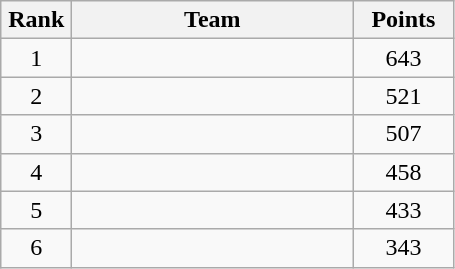<table class="wikitable" style="text-align:center;">
<tr>
<th width=40>Rank</th>
<th width=180>Team</th>
<th width=60>Points</th>
</tr>
<tr>
<td>1</td>
<td align=left></td>
<td>643</td>
</tr>
<tr>
<td>2</td>
<td align=left></td>
<td>521</td>
</tr>
<tr>
<td>3</td>
<td align=left></td>
<td>507</td>
</tr>
<tr>
<td>4</td>
<td align=left></td>
<td>458</td>
</tr>
<tr>
<td>5</td>
<td align=left></td>
<td>433</td>
</tr>
<tr>
<td>6</td>
<td align=left></td>
<td>343</td>
</tr>
</table>
